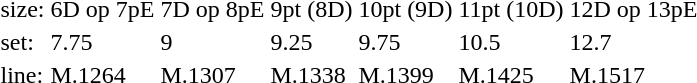<table style="margin-left:40px;">
<tr>
<td>size:</td>
<td>6D op 7pE</td>
<td>7D op 8pE</td>
<td>9pt (8D)</td>
<td>10pt (9D)</td>
<td>11pt (10D)</td>
<td>12D op 13pE</td>
</tr>
<tr>
<td>set:</td>
<td>7.75</td>
<td>9</td>
<td>9.25</td>
<td>9.75</td>
<td>10.5</td>
<td>12.7</td>
</tr>
<tr>
<td>line:</td>
<td>M.1264</td>
<td>M.1307</td>
<td>M.1338</td>
<td>M.1399</td>
<td>M.1425</td>
<td>M.1517</td>
</tr>
</table>
